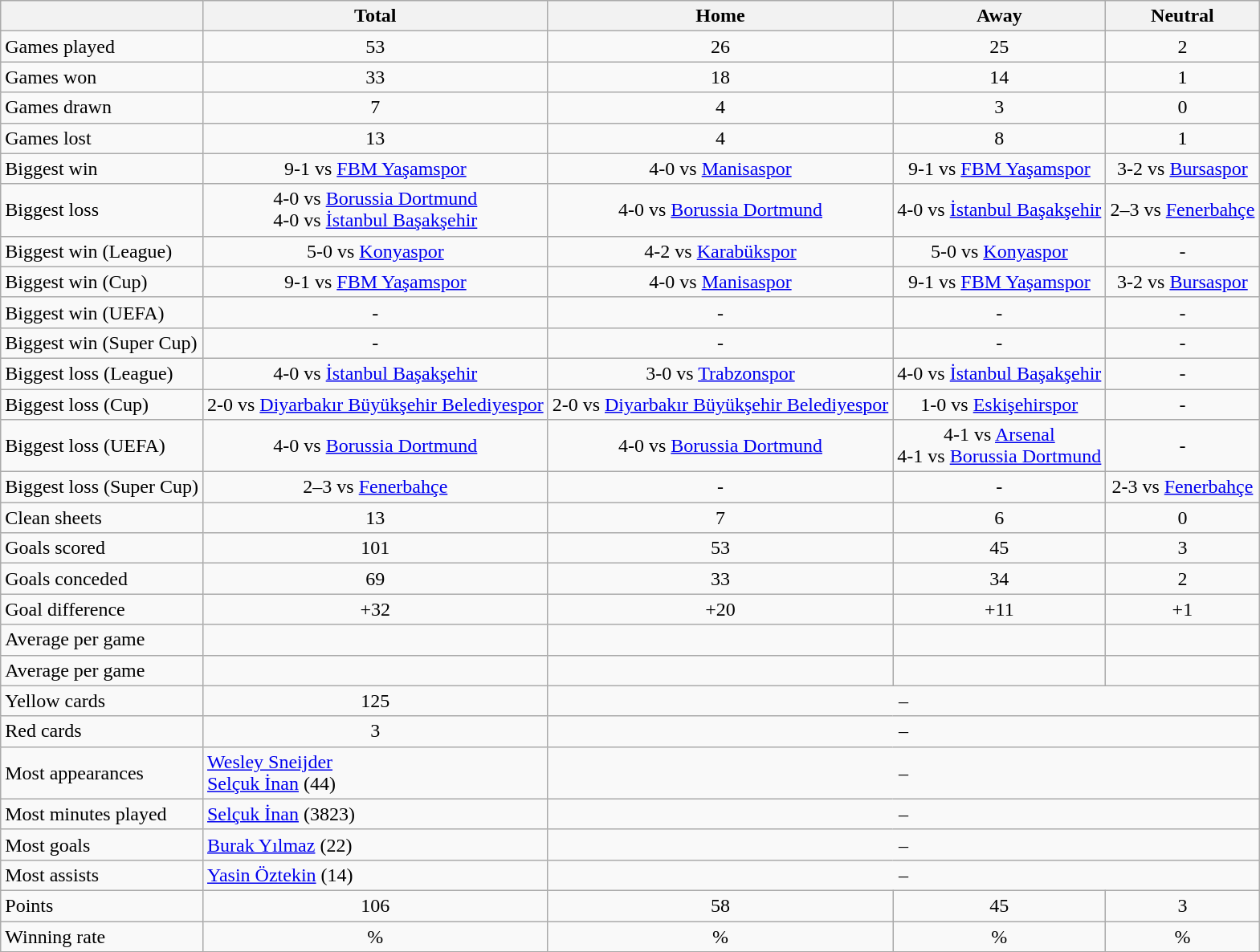<table class="wikitable" style="text-align: center;">
<tr>
<th></th>
<th>Total</th>
<th>Home</th>
<th>Away</th>
<th>Neutral</th>
</tr>
<tr>
<td align=left>Games played</td>
<td>53</td>
<td>26</td>
<td>25</td>
<td>2</td>
</tr>
<tr>
<td align=left>Games won</td>
<td>33</td>
<td>18</td>
<td>14</td>
<td>1</td>
</tr>
<tr>
<td align=left>Games drawn</td>
<td>7</td>
<td>4</td>
<td>3</td>
<td>0</td>
</tr>
<tr>
<td align=left>Games lost</td>
<td>13</td>
<td>4</td>
<td>8</td>
<td>1</td>
</tr>
<tr>
<td align=left>Biggest win</td>
<td>9-1 vs <a href='#'>FBM Yaşamspor</a></td>
<td>4-0 vs <a href='#'>Manisaspor</a></td>
<td>9-1 vs <a href='#'>FBM Yaşamspor</a></td>
<td>3-2 vs <a href='#'>Bursaspor</a></td>
</tr>
<tr>
<td align=left>Biggest loss</td>
<td>4-0 vs <a href='#'>Borussia Dortmund</a><br>4-0 vs <a href='#'>İstanbul Başakşehir</a></td>
<td>4-0 vs <a href='#'>Borussia Dortmund</a></td>
<td>4-0 vs <a href='#'>İstanbul Başakşehir</a></td>
<td>2–3 vs <a href='#'>Fenerbahçe</a></td>
</tr>
<tr>
<td align=left>Biggest win (League)</td>
<td>5-0 vs <a href='#'>Konyaspor</a></td>
<td>4-2 vs <a href='#'>Karabükspor</a></td>
<td>5-0 vs <a href='#'>Konyaspor</a></td>
<td>-</td>
</tr>
<tr>
<td align=left>Biggest win (Cup)</td>
<td>9-1 vs <a href='#'>FBM Yaşamspor</a></td>
<td>4-0 vs <a href='#'>Manisaspor</a></td>
<td>9-1 vs <a href='#'>FBM Yaşamspor</a></td>
<td>3-2 vs <a href='#'>Bursaspor</a></td>
</tr>
<tr>
<td align=left>Biggest win (UEFA)</td>
<td>-</td>
<td>-</td>
<td>-</td>
<td>-</td>
</tr>
<tr>
<td align=left>Biggest win (Super Cup)</td>
<td>-</td>
<td>-</td>
<td>-</td>
<td>-</td>
</tr>
<tr>
<td align=left>Biggest loss (League)</td>
<td>4-0 vs <a href='#'>İstanbul Başakşehir</a></td>
<td>3-0 vs <a href='#'>Trabzonspor</a></td>
<td>4-0 vs <a href='#'>İstanbul Başakşehir</a></td>
<td>-</td>
</tr>
<tr>
<td align=left>Biggest loss (Cup)</td>
<td>2-0 vs <a href='#'>Diyarbakır Büyükşehir Belediyespor</a></td>
<td>2-0 vs <a href='#'>Diyarbakır Büyükşehir Belediyespor</a></td>
<td>1-0 vs <a href='#'>Eskişehirspor</a></td>
<td>-</td>
</tr>
<tr>
<td align=left>Biggest loss (UEFA)</td>
<td>4-0 vs <a href='#'>Borussia Dortmund</a></td>
<td>4-0 vs <a href='#'>Borussia Dortmund</a></td>
<td>4-1 vs <a href='#'>Arsenal</a><br>4-1 vs <a href='#'>Borussia Dortmund</a></td>
<td>-</td>
</tr>
<tr>
<td align=left>Biggest loss (Super Cup)</td>
<td>2–3 vs <a href='#'>Fenerbahçe</a></td>
<td>-</td>
<td>-</td>
<td>2-3 vs <a href='#'>Fenerbahçe</a></td>
</tr>
<tr>
<td align=left>Clean sheets</td>
<td>13</td>
<td>7</td>
<td>6</td>
<td>0</td>
</tr>
<tr>
<td align=left>Goals scored</td>
<td>101</td>
<td>53</td>
<td>45</td>
<td>3</td>
</tr>
<tr>
<td align=left>Goals conceded</td>
<td>69</td>
<td>33</td>
<td>34</td>
<td>2</td>
</tr>
<tr>
<td align=left>Goal difference</td>
<td>+32</td>
<td>+20</td>
<td>+11</td>
<td>+1</td>
</tr>
<tr>
<td align=left>Average  per game</td>
<td></td>
<td></td>
<td></td>
<td></td>
</tr>
<tr>
<td align=left>Average  per game</td>
<td></td>
<td></td>
<td></td>
<td></td>
</tr>
<tr>
<td align=left>Yellow cards</td>
<td>125</td>
<td colspan=3>–</td>
</tr>
<tr>
<td align=left>Red cards</td>
<td>3</td>
<td colspan=3>–</td>
</tr>
<tr>
<td align=left>Most appearances</td>
<td align=left> <a href='#'>Wesley Sneijder</a><br> <a href='#'>Selçuk İnan</a> (44)</td>
<td colspan=3>–</td>
</tr>
<tr>
<td align=left>Most minutes played</td>
<td align=left> <a href='#'>Selçuk İnan</a> (3823)</td>
<td colspan=3>–</td>
</tr>
<tr>
<td align=left>Most goals</td>
<td align=left> <a href='#'>Burak Yılmaz</a> (22)</td>
<td colspan=3>–</td>
</tr>
<tr>
<td align=left>Most assists</td>
<td align=left> <a href='#'>Yasin Öztekin</a> (14)</td>
<td colspan=3>–</td>
</tr>
<tr>
<td align=left>Points</td>
<td>106</td>
<td>58</td>
<td>45</td>
<td>3</td>
</tr>
<tr>
<td align=left>Winning rate</td>
<td>%</td>
<td>%</td>
<td>%</td>
<td>%</td>
</tr>
<tr>
</tr>
</table>
